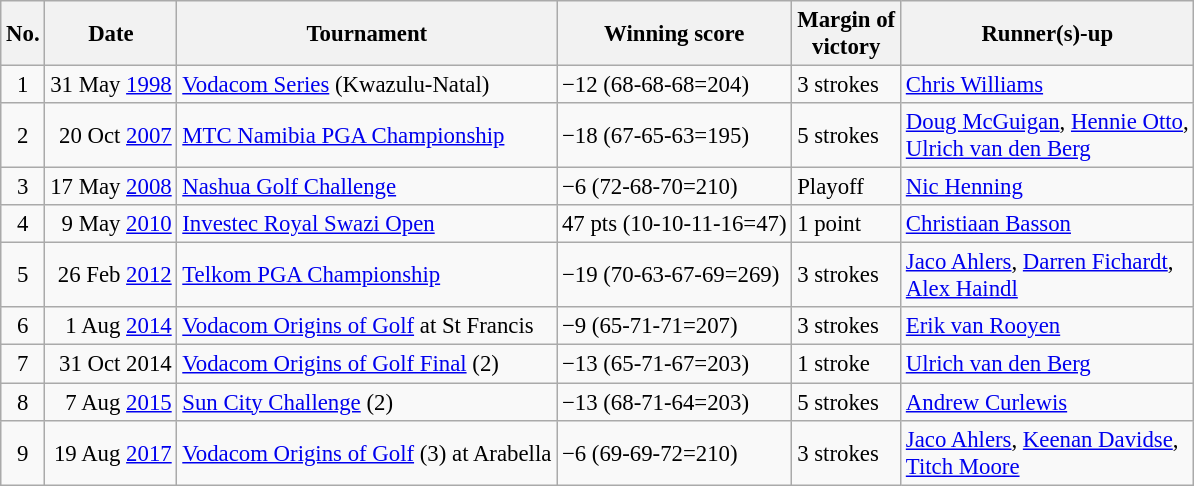<table class="wikitable" style="font-size:95%;">
<tr>
<th>No.</th>
<th>Date</th>
<th>Tournament</th>
<th>Winning score</th>
<th>Margin of<br>victory</th>
<th>Runner(s)-up</th>
</tr>
<tr>
<td align=center>1</td>
<td align=right>31 May <a href='#'>1998</a></td>
<td><a href='#'>Vodacom Series</a> (Kwazulu-Natal)</td>
<td>−12 (68-68-68=204)</td>
<td>3 strokes</td>
<td> <a href='#'>Chris Williams</a></td>
</tr>
<tr>
<td align=center>2</td>
<td align=right>20 Oct <a href='#'>2007</a></td>
<td><a href='#'>MTC Namibia PGA Championship</a></td>
<td>−18 (67-65-63=195)</td>
<td>5 strokes</td>
<td> <a href='#'>Doug McGuigan</a>,  <a href='#'>Hennie Otto</a>,<br> <a href='#'>Ulrich van den Berg</a></td>
</tr>
<tr>
<td align=center>3</td>
<td align=right>17 May <a href='#'>2008</a></td>
<td><a href='#'>Nashua Golf Challenge</a></td>
<td>−6 (72-68-70=210)</td>
<td>Playoff</td>
<td> <a href='#'>Nic Henning</a></td>
</tr>
<tr>
<td align=center>4</td>
<td align=right>9 May <a href='#'>2010</a></td>
<td><a href='#'>Investec Royal Swazi Open</a></td>
<td>47 pts (10-10-11-16=47)</td>
<td>1 point</td>
<td> <a href='#'>Christiaan Basson</a></td>
</tr>
<tr>
<td align=center>5</td>
<td align=right>26 Feb <a href='#'>2012</a></td>
<td><a href='#'>Telkom PGA Championship</a></td>
<td>−19 (70-63-67-69=269)</td>
<td>3 strokes</td>
<td> <a href='#'>Jaco Ahlers</a>,  <a href='#'>Darren Fichardt</a>,<br> <a href='#'>Alex Haindl</a></td>
</tr>
<tr>
<td align=center>6</td>
<td align=right>1 Aug <a href='#'>2014</a></td>
<td><a href='#'>Vodacom Origins of Golf</a> at St Francis</td>
<td>−9 (65-71-71=207)</td>
<td>3 strokes</td>
<td> <a href='#'>Erik van Rooyen</a></td>
</tr>
<tr>
<td align=center>7</td>
<td align=right>31 Oct 2014</td>
<td><a href='#'>Vodacom Origins of Golf Final</a> (2)</td>
<td>−13 (65-71-67=203)</td>
<td>1 stroke</td>
<td> <a href='#'>Ulrich van den Berg</a></td>
</tr>
<tr>
<td align=center>8</td>
<td align=right>7 Aug <a href='#'>2015</a></td>
<td><a href='#'>Sun City Challenge</a> (2)</td>
<td>−13 (68-71-64=203)</td>
<td>5 strokes</td>
<td> <a href='#'>Andrew Curlewis</a></td>
</tr>
<tr>
<td align=center>9</td>
<td align=right>19 Aug <a href='#'>2017</a></td>
<td><a href='#'>Vodacom Origins of Golf</a> (3) at Arabella</td>
<td>−6 (69-69-72=210)</td>
<td>3 strokes</td>
<td> <a href='#'>Jaco Ahlers</a>,  <a href='#'>Keenan Davidse</a>,<br> <a href='#'>Titch Moore</a></td>
</tr>
</table>
